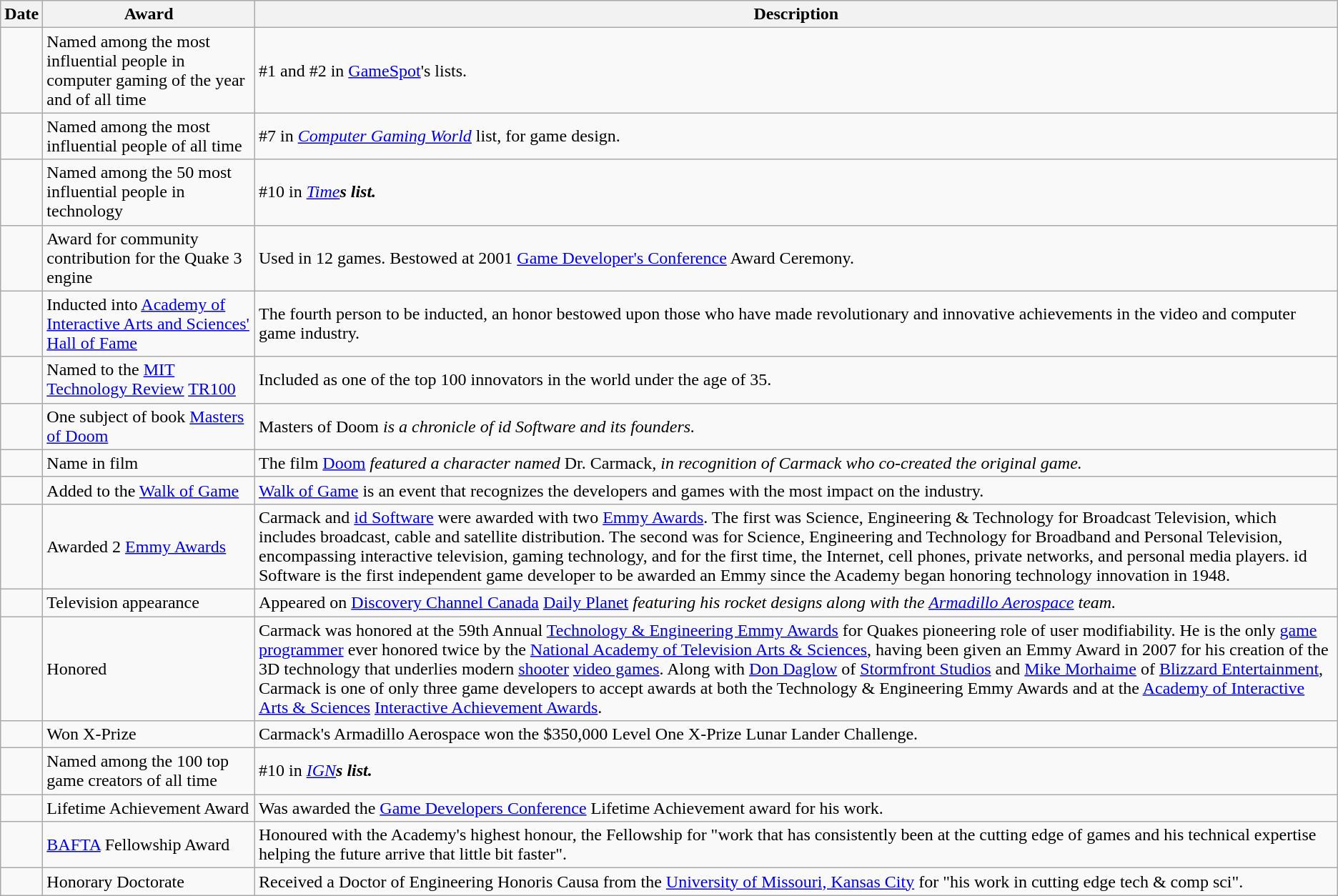<table class="wikitable sortable">
<tr>
<th scope="col">Date</th>
<th scope="col" class="unsortable">Award</th>
<th scope="col" class="unsortable">Description</th>
</tr>
<tr>
<td></td>
<td>Named among the most influential people in computer gaming of the year and of all time</td>
<td>#1 and #2 in <a href='#'>GameSpot</a>'s lists.</td>
</tr>
<tr>
<td></td>
<td>Named among the most influential people of all time</td>
<td>#7 in <em><a href='#'>Computer Gaming World</a></em> list, for game design.</td>
</tr>
<tr>
<td></td>
<td>Named among the 50 most influential people in technology</td>
<td>#10 in <em><a href='#'>Time</a><strong>s list.</td>
</tr>
<tr>
<td></td>
<td>Award for community contribution for the Quake 3 engine</td>
<td>Used in 12 games. Bestowed at 2001 <a href='#'>Game Developer's Conference</a> Award Ceremony.</td>
</tr>
<tr>
<td></td>
<td>Inducted into <a href='#'>Academy of Interactive Arts and Sciences' Hall of Fame</a></td>
<td>The fourth person to be inducted, an honor bestowed upon those who have made revolutionary and innovative achievements in the video and computer game industry.</td>
</tr>
<tr>
<td></td>
<td>Named to the <a href='#'>MIT</a> <a href='#'>Technology Review</a> <a href='#'>TR100</a></td>
<td>Included as one of the top 100 innovators in the world under the age of 35.</td>
</tr>
<tr>
<td></td>
<td>One subject of book </em><a href='#'>Masters of Doom</a><em></td>
<td></em>Masters of Doom<em> is a chronicle of id Software and its founders.</td>
</tr>
<tr>
<td></td>
<td>Name in film</td>
<td>The film </em><a href='#'>Doom</a><em> featured a character named </em>Dr. Carmack<em>, in recognition of Carmack who co-created the original game.</td>
</tr>
<tr>
<td></td>
<td>Added to the <a href='#'>Walk of Game</a></td>
<td><a href='#'>Walk of Game</a> is an event that recognizes the developers and games with the most impact on the industry.</td>
</tr>
<tr>
<td></td>
<td>Awarded 2 <a href='#'>Emmy Awards</a></td>
<td>Carmack and <a href='#'>id Software</a> were awarded with two <a href='#'>Emmy Awards</a>. The first was Science, Engineering & Technology for Broadcast Television, which includes broadcast, cable and satellite distribution. The second was for Science, Engineering and Technology for Broadband and Personal Television, encompassing interactive television, gaming technology, and for the first time, the Internet, cell phones, private networks, and personal media players. id Software is the first independent game developer to be awarded an Emmy since the Academy began honoring technology innovation in 1948.</td>
</tr>
<tr>
<td></td>
<td>Television appearance</td>
<td>Appeared on <a href='#'>Discovery Channel Canada</a> </em><a href='#'>Daily Planet</a><em> featuring his rocket designs along with the <a href='#'>Armadillo Aerospace</a> team.</td>
</tr>
<tr>
<td></td>
<td>Honored</td>
<td>Carmack was honored at the 59th Annual <a href='#'>Technology & Engineering Emmy Awards</a> for </em>Quake</strong>s pioneering role of user modifiability. He is the only <a href='#'>game programmer</a> ever honored twice by the <a href='#'>National Academy of Television Arts & Sciences</a>, having been given an Emmy Award in 2007 for his creation of the 3D technology that underlies modern <a href='#'>shooter</a> <a href='#'>video games</a>. Along with <a href='#'>Don Daglow</a> of <a href='#'>Stormfront Studios</a> and <a href='#'>Mike Morhaime</a> of <a href='#'>Blizzard Entertainment</a>, Carmack is one of only three game developers to accept awards at both the Technology & Engineering Emmy Awards and at the <a href='#'>Academy of Interactive Arts & Sciences</a> <a href='#'>Interactive Achievement Awards</a>.</td>
</tr>
<tr>
<td></td>
<td>Won X-Prize</td>
<td>Carmack's Armadillo Aerospace won the $350,000 Level One X-Prize Lunar Lander Challenge.</td>
</tr>
<tr>
<td></td>
<td>Named among the 100 top game creators of all time</td>
<td>#10 in <em><a href='#'>IGN</a><strong>s list.</td>
</tr>
<tr>
<td></td>
<td>Lifetime Achievement Award</td>
<td>Was awarded the <a href='#'>Game Developers Conference</a> Lifetime Achievement award for his work.</td>
</tr>
<tr>
<td></td>
<td><a href='#'>BAFTA</a> Fellowship Award</td>
<td>Honoured with the Academy's highest honour, the Fellowship for "work that has consistently been at the cutting edge of games and his technical expertise helping the future arrive that little bit faster".</td>
</tr>
<tr>
<td></td>
<td>Honorary Doctorate</td>
<td>Received a Doctor of Engineering Honoris Causa from the <a href='#'>University of Missouri, Kansas City</a> for "his work in cutting edge tech & comp sci".</td>
</tr>
</table>
